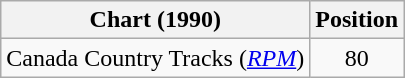<table class="wikitable sortable">
<tr>
<th scope="col">Chart (1990)</th>
<th scope="col">Position</th>
</tr>
<tr>
<td>Canada Country Tracks (<em><a href='#'>RPM</a></em>)</td>
<td align="center">80</td>
</tr>
</table>
